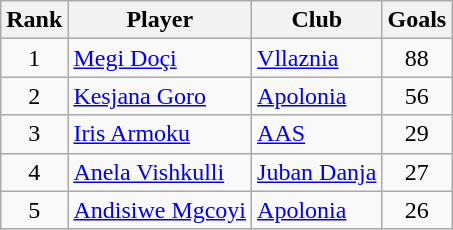<table class="wikitable" style="text-align:center">
<tr>
<th>Rank</th>
<th>Player</th>
<th>Club</th>
<th>Goals</th>
</tr>
<tr>
<td rowspan=1>1</td>
<td align="left"> <a href='#'>Megi Doçi</a></td>
<td align="left"><a href='#'>Vllaznia</a></td>
<td rowspan=1>88</td>
</tr>
<tr>
<td rowspan=1>2</td>
<td align="left"> <a href='#'>Kesjana Goro</a></td>
<td align="left"><a href='#'>Apolonia</a></td>
<td rowspan=1>56</td>
</tr>
<tr>
<td rowspan=1>3</td>
<td align="left"> <a href='#'>Iris Armoku</a></td>
<td align="left"><a href='#'>AAS</a></td>
<td rowspan=1>29</td>
</tr>
<tr>
<td rowspan=1>4</td>
<td align="left"> <a href='#'>Anela Vishkulli</a></td>
<td align="left"><a href='#'>Juban Danja</a></td>
<td rowspan=1>27</td>
</tr>
<tr>
<td rowspan=1>5</td>
<td align="left"> <a href='#'>Andisiwe Mgcoyi</a></td>
<td align="left"><a href='#'>Apolonia</a></td>
<td rowspan=1>26</td>
</tr>
</table>
